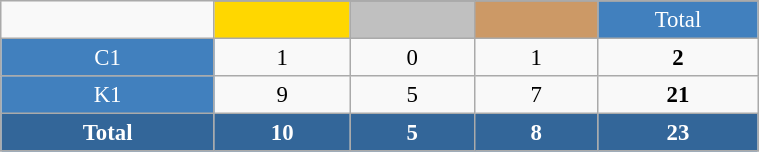<table class="wikitable"  style="font-size:95%; text-align:center; border:gray solid 1px; width:40%;">
<tr>
<td rowspan="2" style="width:3%;"></td>
</tr>
<tr>
<td style="width:2%;" bgcolor=gold></td>
<td style="width:2%;" bgcolor=silver></td>
<td style="width:2%;" bgcolor=cc9966></td>
<td style="width:2%; background-color:#4180be; color:white;">Total</td>
</tr>
<tr>
<td style="background-color:#4180be; color:white;">C1</td>
<td>1</td>
<td>0</td>
<td>1</td>
<td><strong>2</strong></td>
</tr>
<tr>
<td style="background-color:#4180be; color:white;">K1</td>
<td>9</td>
<td>5</td>
<td>7</td>
<td><strong>21</strong></td>
</tr>
<tr style="background:#369; color:white;">
<td><strong>Total</strong></td>
<td><strong>10</strong></td>
<td><strong>5</strong></td>
<td><strong>8</strong></td>
<td><strong>23</strong></td>
</tr>
</table>
